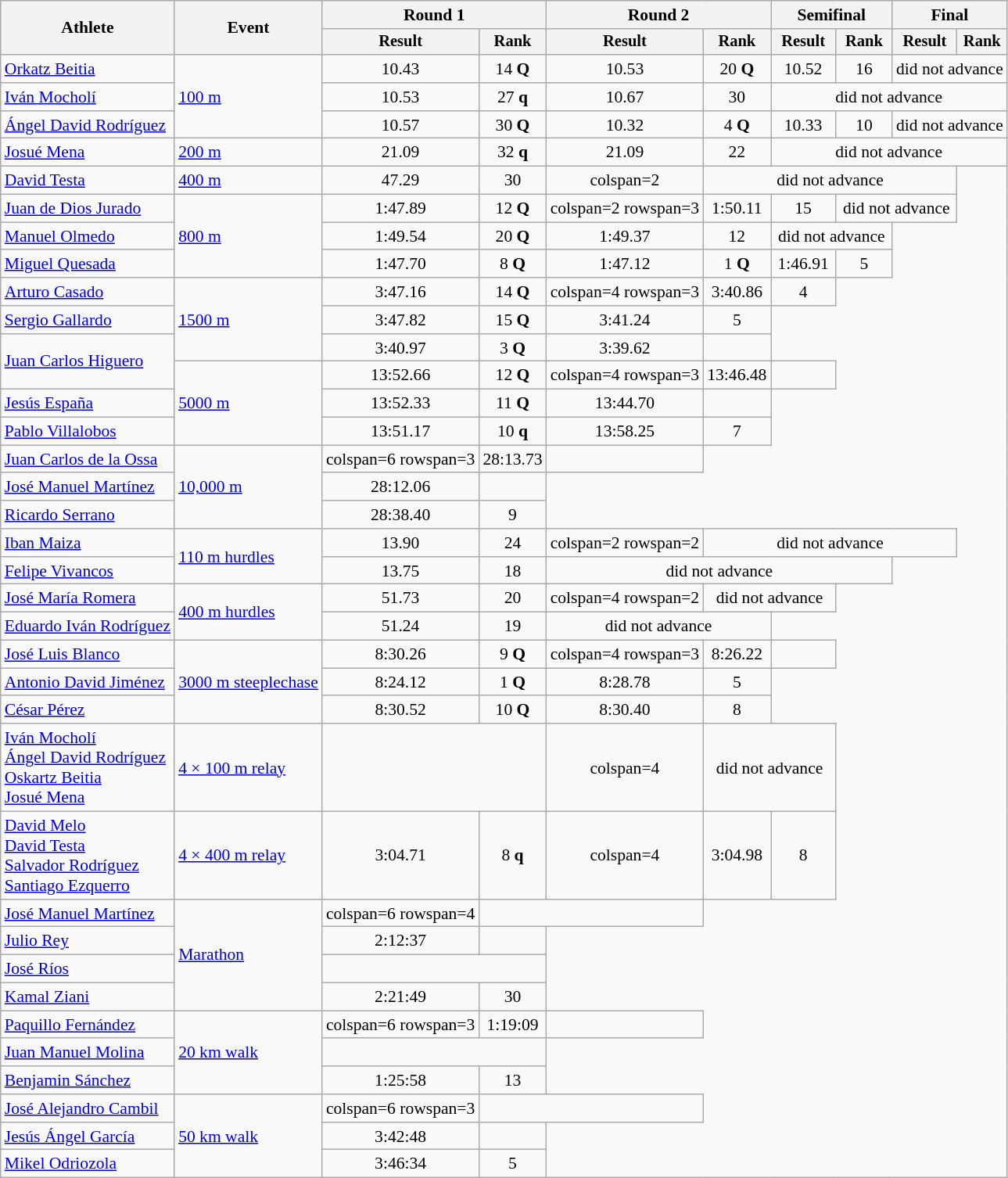<table class="wikitable" style="font-size:90%">
<tr>
<th rowspan="2">Athlete</th>
<th rowspan="2">Event</th>
<th colspan="2">Round 1</th>
<th colspan="2">Round 2</th>
<th colspan="2">Semifinal</th>
<th colspan="2">Final</th>
</tr>
<tr style="font-size:95%">
<th>Result</th>
<th>Rank</th>
<th>Result</th>
<th>Rank</th>
<th>Result</th>
<th>Rank</th>
<th>Result</th>
<th>Rank</th>
</tr>
<tr align=center>
<td align=left><a href='#'>Orkatz Beitia</a></td>
<td align=left rowspan=3><a href='#'>100 m</a></td>
<td>10.43</td>
<td>14 <strong>Q</strong></td>
<td>10.53</td>
<td>20 <strong>Q</strong></td>
<td>10.52</td>
<td>16</td>
<td colspan=2>did not advance</td>
</tr>
<tr align=center>
<td align=left><a href='#'>Iván Mocholí</a></td>
<td>10.53</td>
<td>27 <strong>q</strong></td>
<td>10.67</td>
<td>30</td>
<td colspan=4>did not advance</td>
</tr>
<tr align=center>
<td align=left><a href='#'>Ángel David Rodríguez</a></td>
<td>10.57</td>
<td>30 <strong>Q</strong></td>
<td>10.32</td>
<td>4 <strong>Q</strong></td>
<td>10.33</td>
<td>10</td>
<td colspan=2>did not advance</td>
</tr>
<tr align=center>
<td align=left><a href='#'>Josué Mena</a></td>
<td align=left><a href='#'>200 m</a></td>
<td>21.09</td>
<td>32 <strong>q</strong></td>
<td>21.09</td>
<td>22</td>
<td colspan=4>did not advance</td>
</tr>
<tr align=center>
<td align=left><a href='#'>David Testa</a></td>
<td align=left><a href='#'>400 m</a></td>
<td>47.29</td>
<td>30</td>
<td>colspan=2 </td>
<td colspan=4>did not advance</td>
</tr>
<tr align=center>
<td align=left><a href='#'>Juan de Dios Jurado</a></td>
<td align=left rowspan=3><a href='#'>800 m</a></td>
<td>1:47.89</td>
<td>12 <strong>Q</strong></td>
<td>colspan=2 rowspan=3 </td>
<td>1:50.11</td>
<td>15</td>
<td colspan=2>did not advance</td>
</tr>
<tr align=center>
<td align=left><a href='#'>Manuel Olmedo</a></td>
<td>1:49.54</td>
<td>20 <strong>Q</strong></td>
<td>1:49.37</td>
<td>12</td>
<td colspan=2>did not advance</td>
</tr>
<tr align=center>
<td align=left><a href='#'>Miguel Quesada</a></td>
<td>1:47.70</td>
<td>8 <strong>Q</strong></td>
<td>1:47.12</td>
<td>1 <strong>Q</strong></td>
<td>1:46.91</td>
<td>5</td>
</tr>
<tr align=center>
<td align=left><a href='#'>Arturo Casado</a></td>
<td align=left rowspan=3><a href='#'>1500 m</a></td>
<td>3:47.16</td>
<td>14 <strong>Q</strong></td>
<td>colspan=4 rowspan=3 </td>
<td>3:40.86</td>
<td>4</td>
</tr>
<tr align=center>
<td align=left><a href='#'>Sergio Gallardo</a></td>
<td>3:47.82</td>
<td>15 <strong>Q</strong></td>
<td>3:41.24</td>
<td>5</td>
</tr>
<tr align=center>
<td align=left rowspan=2><a href='#'>Juan Carlos Higuero</a></td>
<td>3:40.97</td>
<td>3 <strong>Q</strong></td>
<td>3:39.62</td>
<td></td>
</tr>
<tr align=center>
<td align=left rowspan=3><a href='#'>5000 m</a></td>
<td>13:52.66</td>
<td>12 <strong>Q</strong></td>
<td>colspan=4 rowspan=3 </td>
<td>13:46.48</td>
<td></td>
</tr>
<tr align=center>
<td align=left><a href='#'>Jesús España</a></td>
<td>13:52.33</td>
<td>11 <strong>Q</strong></td>
<td>13:44.70</td>
<td></td>
</tr>
<tr align=center>
<td align=left><a href='#'>Pablo Villalobos</a></td>
<td>13:51.17</td>
<td>10 <strong>q</strong></td>
<td>13:58.25</td>
<td>7</td>
</tr>
<tr align=center>
<td align=left><a href='#'>Juan Carlos de la Ossa</a></td>
<td align=left rowspan=3><a href='#'>10,000 m</a></td>
<td>colspan=6 rowspan=3 </td>
<td>28:13.73</td>
<td></td>
</tr>
<tr align=center>
<td align=left><a href='#'>José Manuel Martínez</a></td>
<td>28:12.06 <strong></strong></td>
<td></td>
</tr>
<tr align=center>
<td align=left><a href='#'>Ricardo Serrano</a></td>
<td>28:38.40</td>
<td>9</td>
</tr>
<tr align=center>
<td align=left><a href='#'>Iban Maiza</a></td>
<td align=left rowspan=2><a href='#'>110 m hurdles</a></td>
<td>13.90</td>
<td>24</td>
<td>colspan=2 rowspan=2 </td>
<td colspan=4>did not advance</td>
</tr>
<tr align=center>
<td align=left><a href='#'>Felipe Vivancos</a></td>
<td>13.75</td>
<td>18</td>
<td colspan=4>did not advance</td>
</tr>
<tr align=center>
<td align=left><a href='#'>José María Romera</a></td>
<td align=left rowspan=2><a href='#'>400 m hurdles</a></td>
<td>51.73</td>
<td>20</td>
<td>colspan=4 rowspan=2 </td>
<td colspan=2>did not advance</td>
</tr>
<tr align=center>
<td align=left><a href='#'>Eduardo Iván Rodríguez</a></td>
<td>51.24</td>
<td>19</td>
<td colspan=2>did not advance</td>
</tr>
<tr align=center>
<td align=left><a href='#'>José Luis Blanco</a></td>
<td align=left rowspan=3><a href='#'>3000 m steeplechase</a></td>
<td>8:30.26</td>
<td>9 <strong>Q</strong></td>
<td>colspan=4 rowspan=3 </td>
<td>8:26.22</td>
<td></td>
</tr>
<tr align=center>
<td align=left><a href='#'>Antonio David Jiménez</a></td>
<td>8:24.12</td>
<td>1 <strong>Q</strong></td>
<td>8:28.78</td>
<td>5</td>
</tr>
<tr align=center>
<td align=left><a href='#'>César Pérez</a></td>
<td>8:30.52</td>
<td>10 <strong>Q</strong></td>
<td>8:30.40</td>
<td>8</td>
</tr>
<tr align=center>
<td align=left><a href='#'>Iván Mocholí</a><br><a href='#'>Ángel David Rodríguez</a><br><a href='#'>Oskartz Beitia</a><br><a href='#'>Josué Mena</a></td>
<td align=left><a href='#'>4 × 100 m relay</a></td>
<td colspan=2></td>
<td>colspan=4 </td>
<td colspan=2>did not advance</td>
</tr>
<tr align=center>
<td align=left><a href='#'>David Melo</a><br><a href='#'>David Testa</a><br><a href='#'>Salvador Rodríguez</a><br><a href='#'>Santiago Ezquerro</a></td>
<td align=left><a href='#'>4 × 400 m relay</a></td>
<td>3:04.71</td>
<td>8 <strong>q</strong></td>
<td>colspan=4 </td>
<td>3:04.98</td>
<td>8</td>
</tr>
<tr align=center>
<td align=left><a href='#'>José Manuel Martínez</a></td>
<td align=left rowspan=4><a href='#'>Marathon</a></td>
<td>colspan=6 rowspan=4 </td>
<td colspan=2></td>
</tr>
<tr align=center>
<td align=left><a href='#'>Julio Rey</a></td>
<td>2:12:37</td>
<td></td>
</tr>
<tr align=center>
<td align=left><a href='#'>José Ríos</a></td>
<td colspan=2></td>
</tr>
<tr align=center>
<td align=left><a href='#'>Kamal Ziani</a></td>
<td>2:21:49</td>
<td>30</td>
</tr>
<tr align=center>
<td align=left><a href='#'>Paquillo Fernández</a></td>
<td align=left rowspan=3><a href='#'>20 km walk</a></td>
<td>colspan=6 rowspan=3 </td>
<td>1:19:09</td>
<td></td>
</tr>
<tr align=center>
<td align=left><a href='#'>Juan Manuel Molina</a></td>
<td colspan=2></td>
</tr>
<tr align=center>
<td align=left><a href='#'>Benjamin Sánchez</a></td>
<td>1:25:58</td>
<td>13</td>
</tr>
<tr align=center>
<td align=left><a href='#'>José Alejandro Cambil</a></td>
<td align=left rowspan=3><a href='#'>50 km walk</a></td>
<td>colspan=6 rowspan=3 </td>
<td colspan=2></td>
</tr>
<tr align=center>
<td align=left><a href='#'>Jesús Ángel García</a></td>
<td>3:42:48 <strong></strong></td>
<td></td>
</tr>
<tr align=center>
<td align=left><a href='#'>Mikel Odriozola</a></td>
<td>3:46:34</td>
<td>5</td>
</tr>
</table>
